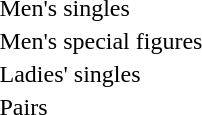<table>
<tr>
<td>Men's singles<br></td>
<td></td>
<td></td>
<td></td>
</tr>
<tr>
<td>Men's special figures<br></td>
<td></td>
<td></td>
<td></td>
</tr>
<tr valign="top">
<td>Ladies' singles<br></td>
<td></td>
<td></td>
<td></td>
</tr>
<tr valign="top">
<td>Pairs<br></td>
<td></td>
<td></td>
<td></td>
</tr>
</table>
